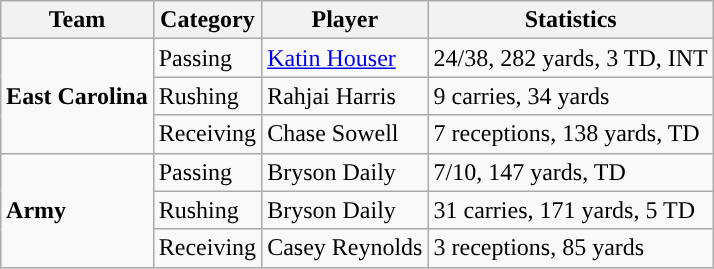<table class="wikitable" style="float: right;">
<tr>
<th>Team</th>
<th>Category</th>
<th>Player</th>
<th>Statistics</th>
</tr>
<tr>
<td rowspan=3><strong>East Carolina</strong></td>
<td>Passing</td>
<td><a href='#'>Katin Houser</a></td>
<td>24/38, 282 yards, 3 TD, INT</td>
</tr>
<tr>
<td>Rushing</td>
<td>Rahjai Harris</td>
<td>9 carries, 34 yards</td>
</tr>
<tr>
<td>Receiving</td>
<td>Chase Sowell</td>
<td>7 receptions, 138 yards, TD</td>
</tr>
<tr>
<td rowspan=3><strong>Army</strong></td>
<td>Passing</td>
<td>Bryson Daily</td>
<td>7/10, 147 yards, TD</td>
</tr>
<tr>
<td>Rushing</td>
<td>Bryson Daily</td>
<td>31 carries, 171 yards, 5 TD</td>
</tr>
<tr>
<td>Receiving</td>
<td>Casey Reynolds</td>
<td>3 receptions, 85 yards</td>
</tr>
</table>
